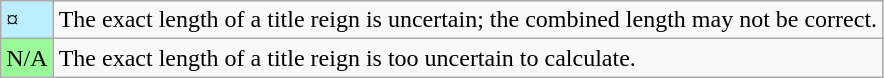<table class="wikitable">
<tr>
<td style="background-color:#bbeeff">¤</td>
<td>The exact length of a title reign is uncertain; the combined length may not be correct.</td>
</tr>
<tr>
<td style="background-color:#98FB98">N/A</td>
<td>The exact length of a title reign is too uncertain to calculate.</td>
</tr>
</table>
